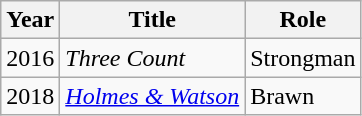<table class="wikitable sortable">
<tr>
<th>Year</th>
<th>Title</th>
<th>Role</th>
</tr>
<tr>
<td>2016</td>
<td><em>Three Count</em></td>
<td>Strongman</td>
</tr>
<tr>
<td>2018</td>
<td><em><a href='#'>Holmes & Watson</a></em></td>
<td>Brawn</td>
</tr>
</table>
